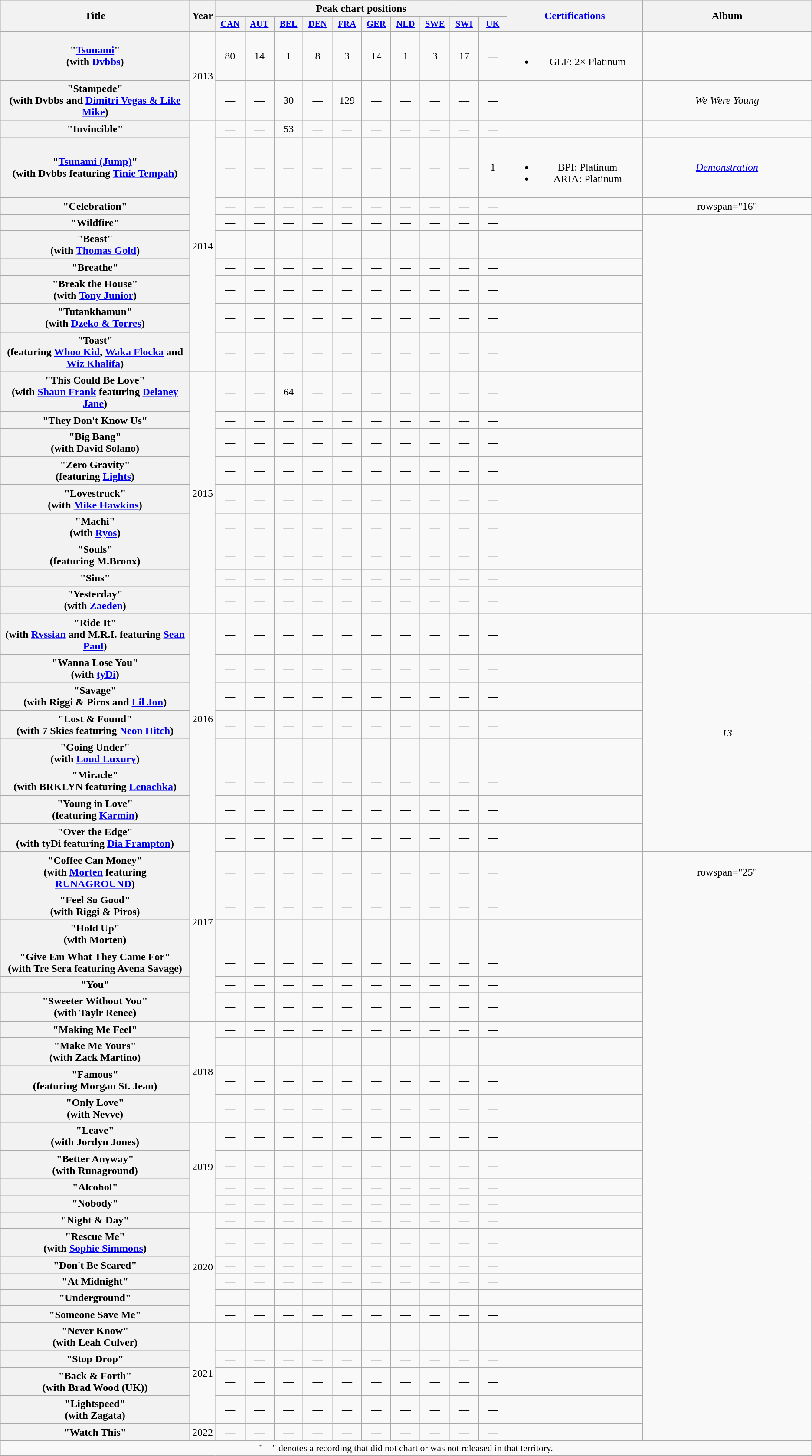<table class="wikitable plainrowheaders" style="text-align:center;">
<tr>
<th rowspan="2" scope="col" style="width:20em;">Title</th>
<th rowspan="2" scope="col" style="width:1em;">Year</th>
<th colspan="10" scope="col">Peak chart positions</th>
<th rowspan="2" scope="col" style="width:14em;"><a href='#'>Certifications</a></th>
<th rowspan="2" scope="col" style="width:18em;">Album</th>
</tr>
<tr>
<th scope="col" style="width:3em;font-size:85%;"><a href='#'>CAN</a></th>
<th scope="col" style="width:3em;font-size:85%;"><a href='#'>AUT</a><br></th>
<th scope="col" style="width:3em;font-size:85%;"><a href='#'>BEL</a><br></th>
<th scope="col" style="width:3em;font-size:85%;"><a href='#'>DEN</a><br></th>
<th scope="col" style="width:3em;font-size:85%;"><a href='#'>FRA</a><br></th>
<th scope="col" style="width:3em;font-size:85%;"><a href='#'>GER</a><br></th>
<th scope="col" style="width:3em;font-size:85%;"><a href='#'>NLD</a><br></th>
<th scope="col" style="width:3em;font-size:85%;"><a href='#'>SWE</a><br></th>
<th scope="col" style="width:3em;font-size:85%;"><a href='#'>SWI</a><br></th>
<th scope="col" style="width:3em;font-size:85%;"><a href='#'>UK</a></th>
</tr>
<tr>
<th scope="row">"<a href='#'>Tsunami</a>"<br><span>(with <a href='#'>Dvbbs</a>)</span></th>
<td rowspan="2">2013</td>
<td>80</td>
<td>14</td>
<td>1</td>
<td>8</td>
<td>3</td>
<td>14</td>
<td>1</td>
<td>3</td>
<td>17</td>
<td>—</td>
<td><br><ul><li>GLF: 2× Platinum</li></ul></td>
<td></td>
</tr>
<tr>
<th scope="row">"Stampede"<br><span>(with Dvbbs and <a href='#'>Dimitri Vegas & Like Mike</a>)</span></th>
<td>—</td>
<td>—</td>
<td>30</td>
<td>—</td>
<td>129</td>
<td>—</td>
<td>—</td>
<td>—</td>
<td>—</td>
<td>—</td>
<td></td>
<td><em>We Were Young</em></td>
</tr>
<tr>
<th scope="row">"Invincible"</th>
<td rowspan="9">2014</td>
<td>—</td>
<td>—</td>
<td>53</td>
<td>—</td>
<td>—</td>
<td>—</td>
<td>—</td>
<td>—</td>
<td>—</td>
<td>—</td>
<td></td>
<td></td>
</tr>
<tr>
<th scope="row">"<a href='#'>Tsunami (Jump)</a>"<br><span>(with Dvbbs featuring <a href='#'>Tinie Tempah</a>)</span></th>
<td>—</td>
<td>—</td>
<td>—</td>
<td>—</td>
<td>—</td>
<td>—</td>
<td>—</td>
<td>—</td>
<td>—</td>
<td>1</td>
<td><br><ul><li>BPI: Platinum</li><li>ARIA: Platinum</li></ul></td>
<td><em><a href='#'>Demonstration</a></em></td>
</tr>
<tr>
<th scope="row">"Celebration"</th>
<td>—</td>
<td>—</td>
<td>—</td>
<td>—</td>
<td>—</td>
<td>—</td>
<td>—</td>
<td>—</td>
<td>—</td>
<td>—</td>
<td></td>
<td>rowspan="16" </td>
</tr>
<tr>
<th scope="row">"Wildfire"</th>
<td>—</td>
<td>—</td>
<td>—</td>
<td>—</td>
<td>—</td>
<td>—</td>
<td>—</td>
<td>—</td>
<td>—</td>
<td>—</td>
<td></td>
</tr>
<tr>
<th scope="row">"Beast"<br><span>(with <a href='#'>Thomas Gold</a>)</span></th>
<td>—</td>
<td>—</td>
<td>—</td>
<td>—</td>
<td>—</td>
<td>—</td>
<td>—</td>
<td>—</td>
<td>—</td>
<td>—</td>
<td></td>
</tr>
<tr>
<th scope="row">"Breathe"</th>
<td>—</td>
<td>—</td>
<td>—</td>
<td>—</td>
<td>—</td>
<td>—</td>
<td>—</td>
<td>—</td>
<td>—</td>
<td>—</td>
<td></td>
</tr>
<tr>
<th scope="row">"Break the House"<br><span>(with <a href='#'>Tony Junior</a>)</span></th>
<td>—</td>
<td>—</td>
<td>—</td>
<td>—</td>
<td>—</td>
<td>—</td>
<td>—</td>
<td>—</td>
<td>—</td>
<td>—</td>
<td></td>
</tr>
<tr>
<th scope="row">"Tutankhamun"<br><span>(with <a href='#'>Dzeko & Torres</a>)</span></th>
<td>—</td>
<td>—</td>
<td>—</td>
<td>—</td>
<td>—</td>
<td>—</td>
<td>—</td>
<td>—</td>
<td>—</td>
<td>—</td>
<td></td>
</tr>
<tr>
<th scope="row">"Toast"<br><span>(featuring <a href='#'>Whoo Kid</a>, <a href='#'>Waka Flocka</a> and <a href='#'>Wiz Khalifa</a>)</span></th>
<td>—</td>
<td>—</td>
<td>—</td>
<td>—</td>
<td>—</td>
<td>—</td>
<td>—</td>
<td>—</td>
<td>—</td>
<td>—</td>
<td></td>
</tr>
<tr>
<th scope="row">"This Could Be Love"<br><span>(with <a href='#'>Shaun Frank</a> featuring <a href='#'>Delaney Jane</a>)</span></th>
<td rowspan="9">2015</td>
<td>—</td>
<td>—</td>
<td>64</td>
<td>—</td>
<td>—</td>
<td>—</td>
<td>—</td>
<td>—</td>
<td>—</td>
<td>—</td>
<td></td>
</tr>
<tr>
<th scope="row">"They Don't Know Us"</th>
<td>—</td>
<td>—</td>
<td>—</td>
<td>—</td>
<td>—</td>
<td>—</td>
<td>—</td>
<td>—</td>
<td>—</td>
<td>—</td>
<td></td>
</tr>
<tr>
<th scope="row">"Big Bang"<br><span>(with David Solano)</span></th>
<td>—</td>
<td>—</td>
<td>—</td>
<td>—</td>
<td>—</td>
<td>—</td>
<td>—</td>
<td>—</td>
<td>—</td>
<td>—</td>
<td></td>
</tr>
<tr>
<th scope="row">"Zero Gravity"<br><span>(featuring <a href='#'>Lights</a>)</span></th>
<td>—</td>
<td>—</td>
<td>—</td>
<td>—</td>
<td>—</td>
<td>—</td>
<td>—</td>
<td>—</td>
<td>—</td>
<td>—</td>
<td></td>
</tr>
<tr>
<th scope="row">"Lovestruck"<br><span>(with <a href='#'>Mike Hawkins</a>)</span></th>
<td>—</td>
<td>—</td>
<td>—</td>
<td>—</td>
<td>—</td>
<td>—</td>
<td>—</td>
<td>—</td>
<td>—</td>
<td>—</td>
<td></td>
</tr>
<tr>
<th scope="row">"Machi"<br><span>(with <a href='#'>Ryos</a>)</span></th>
<td>—</td>
<td>—</td>
<td>—</td>
<td>—</td>
<td>—</td>
<td>—</td>
<td>—</td>
<td>—</td>
<td>—</td>
<td>—</td>
<td></td>
</tr>
<tr>
<th scope="row">"Souls"<br><span>(featuring M.Bronx)</span></th>
<td>—</td>
<td>—</td>
<td>—</td>
<td>—</td>
<td>—</td>
<td>—</td>
<td>—</td>
<td>—</td>
<td>—</td>
<td>—</td>
<td></td>
</tr>
<tr>
<th scope="row">"Sins"</th>
<td>—</td>
<td>—</td>
<td>—</td>
<td>—</td>
<td>—</td>
<td>—</td>
<td>—</td>
<td>—</td>
<td>—</td>
<td>—</td>
<td></td>
</tr>
<tr>
<th scope="row">"Yesterday"<br><span>(with <a href='#'>Zaeden</a>)</span></th>
<td>—</td>
<td>—</td>
<td>—</td>
<td>—</td>
<td>—</td>
<td>—</td>
<td>—</td>
<td>—</td>
<td>—</td>
<td>—</td>
<td></td>
</tr>
<tr>
<th scope="row">"Ride It"<br><span>(with <a href='#'>Rvssian</a> and M.R.I. featuring <a href='#'>Sean Paul</a>)</span></th>
<td rowspan="7">2016</td>
<td>—</td>
<td>—</td>
<td>—</td>
<td>—</td>
<td>—</td>
<td>—</td>
<td>—</td>
<td>—</td>
<td>—</td>
<td>—</td>
<td></td>
<td rowspan="8"><em>13</em></td>
</tr>
<tr>
<th scope="row">"Wanna Lose You"<br><span>(with <a href='#'>tyDi</a>)</span></th>
<td>—</td>
<td>—</td>
<td>—</td>
<td>—</td>
<td>—</td>
<td>—</td>
<td>—</td>
<td>—</td>
<td>—</td>
<td>—</td>
<td></td>
</tr>
<tr>
<th scope="row">"Savage"<br><span>(with Riggi & Piros and <a href='#'>Lil Jon</a>)</span></th>
<td>—</td>
<td>—</td>
<td>—</td>
<td>—</td>
<td>—</td>
<td>—</td>
<td>—</td>
<td>—</td>
<td>—</td>
<td>—</td>
<td></td>
</tr>
<tr>
<th scope="row">"Lost & Found"<br><span>(with 7 Skies featuring <a href='#'>Neon Hitch</a>)</span></th>
<td>—</td>
<td>—</td>
<td>—</td>
<td>—</td>
<td>—</td>
<td>—</td>
<td>—</td>
<td>—</td>
<td>—</td>
<td>—</td>
<td></td>
</tr>
<tr>
<th scope="row">"Going Under"<br><span>(with <a href='#'>Loud Luxury</a>)</span></th>
<td>—</td>
<td>—</td>
<td>—</td>
<td>—</td>
<td>—</td>
<td>—</td>
<td>—</td>
<td>—</td>
<td>—</td>
<td>—</td>
<td></td>
</tr>
<tr>
<th scope="row">"Miracle"<br><span>(with BRKLYN featuring <a href='#'>Lenachka</a>)</span></th>
<td>—</td>
<td>—</td>
<td>—</td>
<td>—</td>
<td>—</td>
<td>—</td>
<td>—</td>
<td>—</td>
<td>—</td>
<td>—</td>
<td></td>
</tr>
<tr>
<th scope="row">"Young in Love"<br><span>(featuring <a href='#'>Karmin</a>)</span></th>
<td>—</td>
<td>—</td>
<td>—</td>
<td>—</td>
<td>—</td>
<td>—</td>
<td>—</td>
<td>—</td>
<td>—</td>
<td>—</td>
<td></td>
</tr>
<tr>
<th scope="row">"Over the Edge"<br><span>(with tyDi featuring <a href='#'>Dia Frampton</a>)</span></th>
<td rowspan="7">2017</td>
<td>—</td>
<td>—</td>
<td>—</td>
<td>—</td>
<td>—</td>
<td>—</td>
<td>—</td>
<td>—</td>
<td>—</td>
<td>—</td>
<td></td>
</tr>
<tr>
<th scope="row">"Coffee Can Money"<br><span>(with <a href='#'>Morten</a> featuring <a href='#'>RUNAGROUND</a>)</span></th>
<td>—</td>
<td>—</td>
<td>—</td>
<td>—</td>
<td>—</td>
<td>—</td>
<td>—</td>
<td>—</td>
<td>—</td>
<td>—</td>
<td></td>
<td>rowspan="25" </td>
</tr>
<tr>
<th scope="row">"Feel So Good"<br><span>(with Riggi & Piros)</span></th>
<td>—</td>
<td>—</td>
<td>—</td>
<td>—</td>
<td>—</td>
<td>—</td>
<td>—</td>
<td>—</td>
<td>—</td>
<td>—</td>
<td></td>
</tr>
<tr>
<th scope="row">"Hold Up"<br><span>(with Morten)</span></th>
<td>—</td>
<td>—</td>
<td>—</td>
<td>—</td>
<td>—</td>
<td>—</td>
<td>—</td>
<td>—</td>
<td>—</td>
<td>—</td>
<td></td>
</tr>
<tr>
<th scope="row">"Give Em What They Came For"<br><span>(with Tre Sera featuring Avena Savage)</span></th>
<td>—</td>
<td>—</td>
<td>—</td>
<td>—</td>
<td>—</td>
<td>—</td>
<td>—</td>
<td>—</td>
<td>—</td>
<td>—</td>
<td></td>
</tr>
<tr>
<th scope="row">"You"</th>
<td>—</td>
<td>—</td>
<td>—</td>
<td>—</td>
<td>—</td>
<td>—</td>
<td>—</td>
<td>—</td>
<td>—</td>
<td>—</td>
<td></td>
</tr>
<tr>
<th scope="row">"Sweeter Without You"<br><span>(with Taylr Renee)</span></th>
<td>—</td>
<td>—</td>
<td>—</td>
<td>—</td>
<td>—</td>
<td>—</td>
<td>—</td>
<td>—</td>
<td>—</td>
<td>—</td>
<td></td>
</tr>
<tr>
<th scope="row">"Making Me Feel"</th>
<td rowspan="4">2018</td>
<td>—</td>
<td>—</td>
<td>—</td>
<td>—</td>
<td>—</td>
<td>—</td>
<td>—</td>
<td>—</td>
<td>—</td>
<td>—</td>
<td></td>
</tr>
<tr>
<th scope="row">"Make Me Yours" <br><span>(with Zack Martino)</span></th>
<td>—</td>
<td>—</td>
<td>—</td>
<td>—</td>
<td>—</td>
<td>—</td>
<td>—</td>
<td>—</td>
<td>—</td>
<td>—</td>
<td></td>
</tr>
<tr>
<th scope="row">"Famous" <br><span>(featuring Morgan St. Jean)</span></th>
<td>—</td>
<td>—</td>
<td>—</td>
<td>—</td>
<td>—</td>
<td>—</td>
<td>—</td>
<td>—</td>
<td>—</td>
<td>—</td>
<td></td>
</tr>
<tr>
<th scope="row">"Only Love" <br><span>(with Nevve)</span></th>
<td>—</td>
<td>—</td>
<td>—</td>
<td>—</td>
<td>—</td>
<td>—</td>
<td>—</td>
<td>—</td>
<td>—</td>
<td>—</td>
<td></td>
</tr>
<tr>
<th scope="row">"Leave" <br><span>(with Jordyn Jones)</span></th>
<td rowspan="4">2019</td>
<td>—</td>
<td>—</td>
<td>—</td>
<td>—</td>
<td>—</td>
<td>—</td>
<td>—</td>
<td>—</td>
<td>—</td>
<td>—</td>
<td></td>
</tr>
<tr>
<th scope="row">"Better Anyway" <br><span>(with Runaground)</span></th>
<td>—</td>
<td>—</td>
<td>—</td>
<td>—</td>
<td>—</td>
<td>—</td>
<td>—</td>
<td>—</td>
<td>—</td>
<td>—</td>
<td></td>
</tr>
<tr>
<th scope="row">"Alcohol"</th>
<td>—</td>
<td>—</td>
<td>—</td>
<td>—</td>
<td>—</td>
<td>—</td>
<td>—</td>
<td>—</td>
<td>—</td>
<td>—</td>
<td></td>
</tr>
<tr>
<th scope="row">"Nobody"</th>
<td>—</td>
<td>—</td>
<td>—</td>
<td>—</td>
<td>—</td>
<td>—</td>
<td>—</td>
<td>—</td>
<td>—</td>
<td>—</td>
<td></td>
</tr>
<tr>
<th scope="row">"Night & Day"</th>
<td rowspan="6">2020</td>
<td>—</td>
<td>—</td>
<td>—</td>
<td>—</td>
<td>—</td>
<td>—</td>
<td>—</td>
<td>—</td>
<td>—</td>
<td>—</td>
<td></td>
</tr>
<tr>
<th scope="row">"Rescue Me" <br><span>(with <a href='#'>Sophie Simmons</a>)</span></th>
<td>—</td>
<td>—</td>
<td>—</td>
<td>—</td>
<td>—</td>
<td>—</td>
<td>—</td>
<td>—</td>
<td>—</td>
<td>—</td>
<td></td>
</tr>
<tr>
<th scope="row">"Don't Be Scared"</th>
<td>—</td>
<td>—</td>
<td>—</td>
<td>—</td>
<td>—</td>
<td>—</td>
<td>—</td>
<td>—</td>
<td>—</td>
<td>—</td>
<td></td>
</tr>
<tr>
<th scope="row">"At Midnight"</th>
<td>—</td>
<td>—</td>
<td>—</td>
<td>—</td>
<td>—</td>
<td>—</td>
<td>—</td>
<td>—</td>
<td>—</td>
<td>—</td>
<td></td>
</tr>
<tr>
<th scope="row">"Underground"</th>
<td>—</td>
<td>—</td>
<td>—</td>
<td>—</td>
<td>—</td>
<td>—</td>
<td>—</td>
<td>—</td>
<td>—</td>
<td>—</td>
<td></td>
</tr>
<tr>
<th scope="row">"Someone Save Me"</th>
<td>—</td>
<td>—</td>
<td>—</td>
<td>—</td>
<td>—</td>
<td>—</td>
<td>—</td>
<td>—</td>
<td>—</td>
<td>—</td>
<td></td>
</tr>
<tr>
<th scope="row">"Never Know" <br><span>(with Leah Culver)</span></th>
<td rowspan="4">2021</td>
<td>—</td>
<td>—</td>
<td>—</td>
<td>—</td>
<td>—</td>
<td>—</td>
<td>—</td>
<td>—</td>
<td>—</td>
<td>—</td>
<td></td>
</tr>
<tr>
<th scope="row">"Stop Drop"</th>
<td>—</td>
<td>—</td>
<td>—</td>
<td>—</td>
<td>—</td>
<td>—</td>
<td>—</td>
<td>—</td>
<td>—</td>
<td>—</td>
<td></td>
</tr>
<tr>
<th scope="row">"Back & Forth" <br><span>(with Brad Wood (UK))</span></th>
<td>—</td>
<td>—</td>
<td>—</td>
<td>—</td>
<td>—</td>
<td>—</td>
<td>—</td>
<td>—</td>
<td>—</td>
<td>—</td>
<td></td>
</tr>
<tr>
<th scope="row">"Lightspeed" <br><span>(with Zagata)</span></th>
<td>—</td>
<td>—</td>
<td>—</td>
<td>—</td>
<td>—</td>
<td>—</td>
<td>—</td>
<td>—</td>
<td>—</td>
<td>—</td>
<td></td>
</tr>
<tr>
<th scope="row">"Watch This"</th>
<td>2022</td>
<td>—</td>
<td>—</td>
<td>—</td>
<td>—</td>
<td>—</td>
<td>—</td>
<td>—</td>
<td>—</td>
<td>—</td>
<td>—</td>
<td></td>
</tr>
<tr>
<td colspan="14" style="font-size:90%">"—" denotes a recording that did not chart or was not released in that territory.</td>
</tr>
</table>
